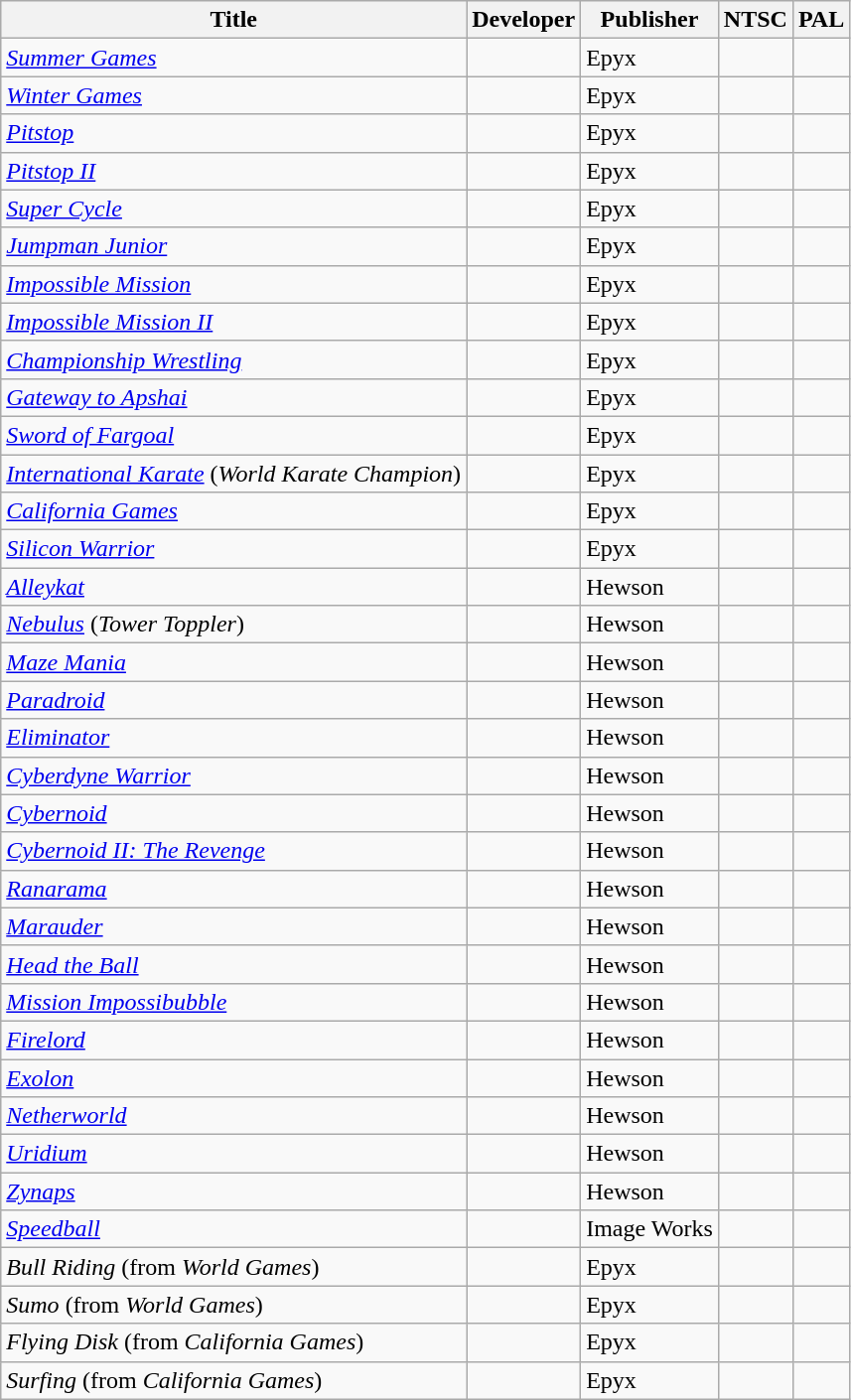<table class="wikitable sortable">
<tr>
<th>Title</th>
<th>Developer</th>
<th>Publisher</th>
<th>NTSC</th>
<th>PAL</th>
</tr>
<tr>
<td><em><a href='#'>Summer Games</a></em></td>
<td></td>
<td>Epyx</td>
<td></td>
<td></td>
</tr>
<tr>
<td><em><a href='#'>Winter Games</a></em></td>
<td></td>
<td>Epyx</td>
<td></td>
<td></td>
</tr>
<tr>
<td><em><a href='#'>Pitstop</a></em></td>
<td></td>
<td>Epyx</td>
<td></td>
<td></td>
</tr>
<tr>
<td><em><a href='#'>Pitstop II</a></em></td>
<td></td>
<td>Epyx</td>
<td></td>
<td></td>
</tr>
<tr>
<td><em><a href='#'>Super Cycle</a></em></td>
<td></td>
<td>Epyx</td>
<td></td>
<td></td>
</tr>
<tr>
<td><em><a href='#'>Jumpman Junior</a></em></td>
<td></td>
<td>Epyx</td>
<td></td>
<td></td>
</tr>
<tr>
<td><em><a href='#'>Impossible Mission</a></em></td>
<td></td>
<td>Epyx</td>
<td></td>
<td></td>
</tr>
<tr>
<td><em><a href='#'>Impossible Mission II</a></em></td>
<td></td>
<td>Epyx</td>
<td></td>
<td></td>
</tr>
<tr>
<td><em><a href='#'>Championship Wrestling</a></em></td>
<td></td>
<td>Epyx</td>
<td></td>
<td></td>
</tr>
<tr>
<td><em><a href='#'>Gateway to Apshai</a></em></td>
<td></td>
<td>Epyx</td>
<td></td>
<td></td>
</tr>
<tr>
<td><em><a href='#'>Sword of Fargoal</a></em></td>
<td></td>
<td>Epyx</td>
<td></td>
<td></td>
</tr>
<tr>
<td><em><a href='#'>International Karate</a></em> (<em>World Karate Champion</em>)</td>
<td></td>
<td>Epyx</td>
<td></td>
<td></td>
</tr>
<tr>
<td><em><a href='#'>California Games</a></em></td>
<td></td>
<td>Epyx</td>
<td></td>
<td></td>
</tr>
<tr>
<td><em><a href='#'>Silicon Warrior</a></em></td>
<td></td>
<td>Epyx</td>
<td></td>
<td></td>
</tr>
<tr>
<td><em><a href='#'>Alleykat</a></em></td>
<td></td>
<td>Hewson</td>
<td></td>
<td></td>
</tr>
<tr>
<td><em><a href='#'>Nebulus</a></em> (<em>Tower Toppler</em>)</td>
<td></td>
<td>Hewson</td>
<td></td>
<td></td>
</tr>
<tr>
<td><em><a href='#'>Maze Mania</a></em></td>
<td></td>
<td>Hewson</td>
<td></td>
<td></td>
</tr>
<tr>
<td><em><a href='#'>Paradroid</a></em></td>
<td></td>
<td>Hewson</td>
<td></td>
<td></td>
</tr>
<tr>
<td><em><a href='#'>Eliminator</a></em></td>
<td></td>
<td>Hewson</td>
<td></td>
<td></td>
</tr>
<tr>
<td><em><a href='#'>Cyberdyne Warrior</a></em></td>
<td></td>
<td>Hewson</td>
<td></td>
<td></td>
</tr>
<tr>
<td><em><a href='#'>Cybernoid</a></em></td>
<td></td>
<td>Hewson</td>
<td></td>
<td></td>
</tr>
<tr>
<td><em><a href='#'>Cybernoid II: The Revenge</a></em></td>
<td></td>
<td>Hewson</td>
<td></td>
<td></td>
</tr>
<tr>
<td><em><a href='#'>Ranarama</a></em></td>
<td></td>
<td>Hewson</td>
<td></td>
<td></td>
</tr>
<tr>
<td><em><a href='#'>Marauder</a></em></td>
<td></td>
<td>Hewson</td>
<td></td>
<td></td>
</tr>
<tr>
<td><em><a href='#'>Head the Ball</a></em></td>
<td></td>
<td>Hewson</td>
<td></td>
<td></td>
</tr>
<tr>
<td><em><a href='#'>Mission Impossibubble</a></em></td>
<td></td>
<td>Hewson</td>
<td></td>
<td></td>
</tr>
<tr>
<td><em><a href='#'>Firelord</a></em></td>
<td></td>
<td>Hewson</td>
<td></td>
<td></td>
</tr>
<tr>
<td><em><a href='#'>Exolon</a></em></td>
<td></td>
<td>Hewson</td>
<td></td>
<td></td>
</tr>
<tr>
<td><em><a href='#'>Netherworld</a></em></td>
<td></td>
<td>Hewson</td>
<td></td>
<td></td>
</tr>
<tr>
<td><em><a href='#'>Uridium</a></em></td>
<td></td>
<td>Hewson</td>
<td></td>
<td></td>
</tr>
<tr>
<td><em><a href='#'>Zynaps</a></em></td>
<td></td>
<td>Hewson</td>
<td></td>
<td></td>
</tr>
<tr>
<td><em><a href='#'>Speedball</a></em></td>
<td></td>
<td>Image Works</td>
<td></td>
<td></td>
</tr>
<tr>
<td><em>Bull Riding</em> (from <em>World Games</em>)</td>
<td></td>
<td>Epyx</td>
<td></td>
<td></td>
</tr>
<tr>
<td><em>Sumo</em> (from <em>World Games</em>)</td>
<td></td>
<td>Epyx</td>
<td></td>
<td></td>
</tr>
<tr>
<td><em>Flying Disk</em> (from <em>California Games</em>)</td>
<td></td>
<td>Epyx</td>
<td></td>
<td></td>
</tr>
<tr>
<td><em>Surfing</em> (from <em>California Games</em>)</td>
<td></td>
<td>Epyx</td>
<td></td>
<td></td>
</tr>
</table>
